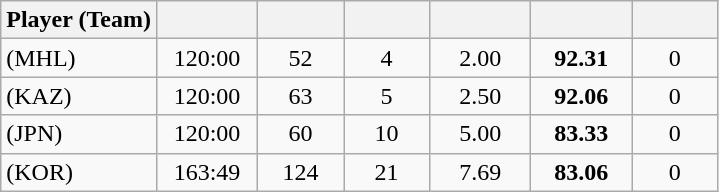<table class="wikitable sortable" style="text-align:center;">
<tr>
<th>Player (Team)</th>
<th width="60px"></th>
<th width="50px"></th>
<th width="50px"></th>
<th width="60px"></th>
<th width="60px"></th>
<th width="50px"></th>
</tr>
<tr>
<td align=left>  (MHL)</td>
<td>120:00</td>
<td>52</td>
<td>4</td>
<td>2.00</td>
<td><strong>92.31</strong></td>
<td>0</td>
</tr>
<tr>
<td align=left>  (KAZ)</td>
<td>120:00</td>
<td>63</td>
<td>5</td>
<td>2.50</td>
<td><strong>92.06</strong></td>
<td>0</td>
</tr>
<tr>
<td align=left>  (JPN)</td>
<td>120:00</td>
<td>60</td>
<td>10</td>
<td>5.00</td>
<td><strong>83.33</strong></td>
<td>0</td>
</tr>
<tr>
<td align=left>  (KOR)</td>
<td>163:49</td>
<td>124</td>
<td>21</td>
<td>7.69</td>
<td><strong>83.06</strong></td>
<td>0</td>
</tr>
</table>
